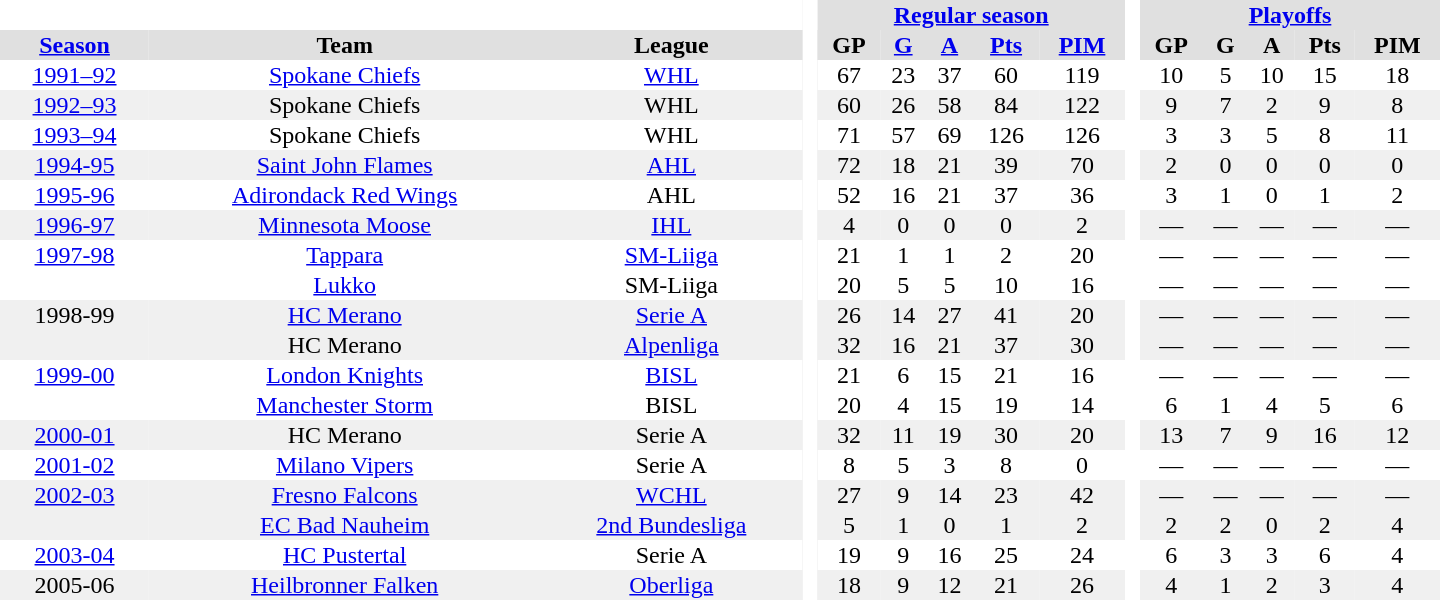<table border="0" cellpadding="1" cellspacing="0" style="text-align:center; width:60em;">
<tr style="background:#e0e0e0;">
<th colspan="3"  bgcolor="#ffffff"> </th>
<th rowspan="100" bgcolor="#ffffff"> </th>
<th colspan="5"><a href='#'>Regular season</a></th>
<th rowspan="100" bgcolor="#ffffff"> </th>
<th colspan="5"><a href='#'>Playoffs</a></th>
</tr>
<tr style="background:#e0e0e0;">
<th><a href='#'>Season</a></th>
<th>Team</th>
<th>League</th>
<th>GP</th>
<th><a href='#'>G</a></th>
<th><a href='#'>A</a></th>
<th><a href='#'>Pts</a></th>
<th><a href='#'>PIM</a></th>
<th>GP</th>
<th>G</th>
<th>A</th>
<th>Pts</th>
<th>PIM</th>
</tr>
<tr>
<td><a href='#'>1991–92</a></td>
<td><a href='#'>Spokane Chiefs</a></td>
<td><a href='#'>WHL</a></td>
<td>67</td>
<td>23</td>
<td>37</td>
<td>60</td>
<td>119</td>
<td>10</td>
<td>5</td>
<td>10</td>
<td>15</td>
<td>18</td>
</tr>
<tr style="background:#f0f0f0;">
<td><a href='#'>1992–93</a></td>
<td>Spokane Chiefs</td>
<td>WHL</td>
<td>60</td>
<td>26</td>
<td>58</td>
<td>84</td>
<td>122</td>
<td>9</td>
<td>7</td>
<td>2</td>
<td>9</td>
<td>8</td>
</tr>
<tr>
<td><a href='#'>1993–94</a></td>
<td>Spokane Chiefs</td>
<td>WHL</td>
<td>71</td>
<td>57</td>
<td>69</td>
<td>126</td>
<td>126</td>
<td>3</td>
<td>3</td>
<td>5</td>
<td>8</td>
<td>11</td>
</tr>
<tr style="background:#f0f0f0;">
<td><a href='#'>1994-95</a></td>
<td><a href='#'>Saint John Flames</a></td>
<td><a href='#'>AHL</a></td>
<td>72</td>
<td>18</td>
<td>21</td>
<td>39</td>
<td>70</td>
<td>2</td>
<td>0</td>
<td>0</td>
<td>0</td>
<td>0</td>
</tr>
<tr>
<td><a href='#'>1995-96</a></td>
<td><a href='#'>Adirondack Red Wings</a></td>
<td>AHL</td>
<td>52</td>
<td>16</td>
<td>21</td>
<td>37</td>
<td>36</td>
<td>3</td>
<td>1</td>
<td>0</td>
<td>1</td>
<td>2</td>
</tr>
<tr style="background:#f0f0f0;">
<td><a href='#'>1996-97</a></td>
<td><a href='#'>Minnesota Moose</a></td>
<td><a href='#'>IHL</a></td>
<td>4</td>
<td>0</td>
<td>0</td>
<td>0</td>
<td>2</td>
<td>—</td>
<td>—</td>
<td>—</td>
<td>—</td>
<td>—</td>
</tr>
<tr>
<td><a href='#'>1997-98</a></td>
<td><a href='#'>Tappara</a></td>
<td><a href='#'>SM-Liiga</a></td>
<td>21</td>
<td>1</td>
<td>1</td>
<td>2</td>
<td>20</td>
<td>—</td>
<td>—</td>
<td>—</td>
<td>—</td>
<td>—</td>
</tr>
<tr>
<td></td>
<td><a href='#'>Lukko</a></td>
<td>SM-Liiga</td>
<td>20</td>
<td>5</td>
<td>5</td>
<td>10</td>
<td>16</td>
<td>—</td>
<td>—</td>
<td>—</td>
<td>—</td>
<td>—</td>
</tr>
<tr style="background:#f0f0f0;">
<td>1998-99</td>
<td><a href='#'>HC Merano</a></td>
<td><a href='#'>Serie A</a></td>
<td>26</td>
<td>14</td>
<td>27</td>
<td>41</td>
<td>20</td>
<td>—</td>
<td>—</td>
<td>—</td>
<td>—</td>
<td>—</td>
</tr>
<tr style="background:#f0f0f0;">
<td></td>
<td>HC Merano</td>
<td><a href='#'>Alpenliga</a></td>
<td>32</td>
<td>16</td>
<td>21</td>
<td>37</td>
<td>30</td>
<td>—</td>
<td>—</td>
<td>—</td>
<td>—</td>
<td>—</td>
</tr>
<tr>
<td><a href='#'>1999-00</a></td>
<td><a href='#'>London Knights</a></td>
<td><a href='#'>BISL</a></td>
<td>21</td>
<td>6</td>
<td>15</td>
<td>21</td>
<td>16</td>
<td>—</td>
<td>—</td>
<td>—</td>
<td>—</td>
<td>—</td>
</tr>
<tr>
<td></td>
<td><a href='#'>Manchester Storm</a></td>
<td>BISL</td>
<td>20</td>
<td>4</td>
<td>15</td>
<td>19</td>
<td>14</td>
<td>6</td>
<td>1</td>
<td>4</td>
<td>5</td>
<td>6</td>
</tr>
<tr style="background:#f0f0f0;">
<td><a href='#'>2000-01</a></td>
<td>HC Merano</td>
<td>Serie A</td>
<td>32</td>
<td>11</td>
<td>19</td>
<td>30</td>
<td>20</td>
<td>13</td>
<td>7</td>
<td>9</td>
<td>16</td>
<td>12</td>
</tr>
<tr>
<td><a href='#'>2001-02</a></td>
<td><a href='#'>Milano Vipers</a></td>
<td>Serie A</td>
<td>8</td>
<td>5</td>
<td>3</td>
<td>8</td>
<td>0</td>
<td>—</td>
<td>—</td>
<td>—</td>
<td>—</td>
<td>—</td>
</tr>
<tr style="background:#f0f0f0;">
<td><a href='#'>2002-03</a></td>
<td><a href='#'>Fresno Falcons</a></td>
<td><a href='#'>WCHL</a></td>
<td>27</td>
<td>9</td>
<td>14</td>
<td>23</td>
<td>42</td>
<td>—</td>
<td>—</td>
<td>—</td>
<td>—</td>
<td>—</td>
</tr>
<tr style="background:#f0f0f0;">
<td></td>
<td><a href='#'>EC Bad Nauheim</a></td>
<td><a href='#'>2nd Bundesliga</a></td>
<td>5</td>
<td>1</td>
<td>0</td>
<td>1</td>
<td>2</td>
<td>2</td>
<td>2</td>
<td>0</td>
<td>2</td>
<td>4</td>
</tr>
<tr>
<td><a href='#'>2003-04</a></td>
<td><a href='#'>HC Pustertal</a></td>
<td>Serie A</td>
<td>19</td>
<td>9</td>
<td>16</td>
<td>25</td>
<td>24</td>
<td>6</td>
<td>3</td>
<td>3</td>
<td>6</td>
<td>4</td>
</tr>
<tr style="background:#f0f0f0;">
<td>2005-06</td>
<td><a href='#'>Heilbronner Falken</a></td>
<td><a href='#'>Oberliga</a></td>
<td>18</td>
<td>9</td>
<td>12</td>
<td>21</td>
<td>26</td>
<td>4</td>
<td>1</td>
<td>2</td>
<td>3</td>
<td>4</td>
</tr>
</table>
